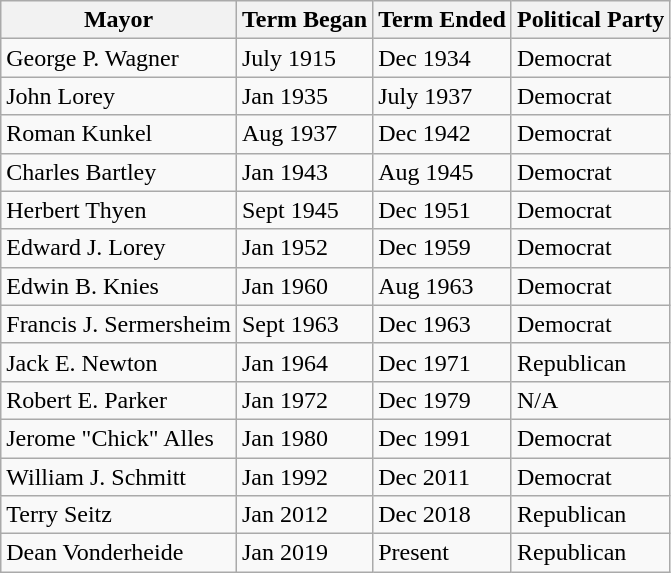<table class="wikitable">
<tr>
<th>Mayor</th>
<th>Term Began</th>
<th>Term Ended</th>
<th>Political Party</th>
</tr>
<tr>
<td>George P. Wagner</td>
<td>July 1915</td>
<td>Dec 1934</td>
<td>Democrat</td>
</tr>
<tr>
<td>John Lorey</td>
<td>Jan 1935</td>
<td>July 1937</td>
<td>Democrat</td>
</tr>
<tr>
<td>Roman Kunkel</td>
<td>Aug 1937</td>
<td>Dec 1942</td>
<td>Democrat</td>
</tr>
<tr>
<td>Charles Bartley</td>
<td>Jan 1943</td>
<td>Aug 1945</td>
<td>Democrat</td>
</tr>
<tr>
<td>Herbert Thyen</td>
<td>Sept 1945</td>
<td>Dec 1951</td>
<td>Democrat</td>
</tr>
<tr>
<td>Edward J. Lorey</td>
<td>Jan 1952</td>
<td>Dec 1959</td>
<td>Democrat</td>
</tr>
<tr>
<td>Edwin B. Knies</td>
<td>Jan 1960</td>
<td>Aug 1963</td>
<td>Democrat</td>
</tr>
<tr>
<td>Francis J. Sermersheim</td>
<td>Sept 1963</td>
<td>Dec 1963</td>
<td>Democrat</td>
</tr>
<tr>
<td>Jack E. Newton</td>
<td>Jan 1964</td>
<td>Dec 1971</td>
<td>Republican</td>
</tr>
<tr>
<td>Robert E. Parker</td>
<td>Jan 1972</td>
<td>Dec 1979</td>
<td>N/A</td>
</tr>
<tr>
<td>Jerome "Chick" Alles</td>
<td>Jan 1980</td>
<td>Dec 1991</td>
<td>Democrat</td>
</tr>
<tr>
<td>William J. Schmitt</td>
<td>Jan 1992</td>
<td>Dec 2011</td>
<td>Democrat</td>
</tr>
<tr>
<td>Terry Seitz</td>
<td>Jan 2012</td>
<td>Dec 2018</td>
<td>Republican</td>
</tr>
<tr>
<td>Dean Vonderheide</td>
<td>Jan 2019</td>
<td>Present</td>
<td>Republican</td>
</tr>
</table>
